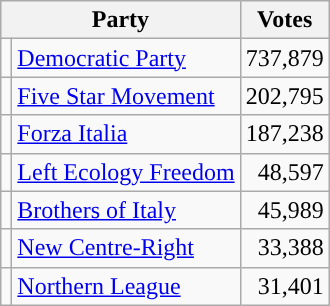<table class=wikitable style=text-align:left>
<tr>
<th colspan=2 align=center>Party</th>
<th valign=top>Votes</th>
</tr>
<tr>
<td style="color:inherit;background:"></td>
<td><a href='#'>Democratic Party</a></td>
<td align=right>737,879</td>
</tr>
<tr>
<td style="color:inherit;background:"></td>
<td><a href='#'>Five Star Movement</a></td>
<td align=right>202,795</td>
</tr>
<tr>
<td style="color:inherit;background:"></td>
<td><a href='#'>Forza Italia</a></td>
<td align=right>187,238</td>
</tr>
<tr>
<td style="color:inherit;background:"></td>
<td><a href='#'>Left Ecology Freedom</a></td>
<td align=right>48,597</td>
</tr>
<tr>
<td style="color:inherit;background:"></td>
<td><a href='#'>Brothers of Italy</a></td>
<td align=right>45,989</td>
</tr>
<tr>
<td style="color:inherit;background:"></td>
<td><a href='#'>New Centre-Right</a></td>
<td align=right>33,388</td>
</tr>
<tr>
<td style="color:inherit;background:"></td>
<td><a href='#'>Northern League</a></td>
<td align=right>31,401</td>
</tr>
</table>
